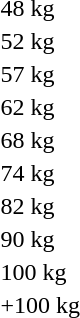<table>
<tr>
<td>48 kg<br></td>
<td></td>
<td></td>
<td></td>
</tr>
<tr>
<td>52 kg<br></td>
<td></td>
<td></td>
<td></td>
</tr>
<tr>
<td>57 kg<br></td>
<td></td>
<td></td>
<td></td>
</tr>
<tr>
<td>62 kg<br></td>
<td></td>
<td></td>
<td></td>
</tr>
<tr>
<td>68 kg<br></td>
<td></td>
<td></td>
<td></td>
</tr>
<tr>
<td>74 kg<br></td>
<td></td>
<td></td>
<td></td>
</tr>
<tr>
<td>82 kg<br></td>
<td></td>
<td></td>
<td></td>
</tr>
<tr>
<td>90 kg<br></td>
<td></td>
<td></td>
<td></td>
</tr>
<tr>
<td>100 kg<br></td>
<td></td>
<td></td>
<td></td>
</tr>
<tr>
<td>+100 kg<br></td>
<td></td>
<td></td>
<td></td>
</tr>
</table>
